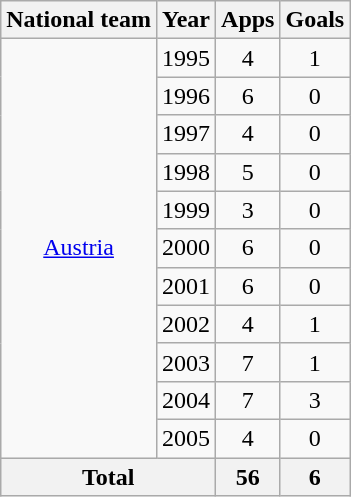<table class="wikitable" style="text-align:center">
<tr>
<th>National team</th>
<th>Year</th>
<th>Apps</th>
<th>Goals</th>
</tr>
<tr>
<td rowspan="11"><a href='#'>Austria</a></td>
<td>1995</td>
<td>4</td>
<td>1</td>
</tr>
<tr>
<td>1996</td>
<td>6</td>
<td>0</td>
</tr>
<tr>
<td>1997</td>
<td>4</td>
<td>0</td>
</tr>
<tr>
<td>1998</td>
<td>5</td>
<td>0</td>
</tr>
<tr>
<td>1999</td>
<td>3</td>
<td>0</td>
</tr>
<tr>
<td>2000</td>
<td>6</td>
<td>0</td>
</tr>
<tr>
<td>2001</td>
<td>6</td>
<td>0</td>
</tr>
<tr>
<td>2002</td>
<td>4</td>
<td>1</td>
</tr>
<tr>
<td>2003</td>
<td>7</td>
<td>1</td>
</tr>
<tr>
<td>2004</td>
<td>7</td>
<td>3</td>
</tr>
<tr>
<td>2005</td>
<td>4</td>
<td>0</td>
</tr>
<tr>
<th colspan="2">Total</th>
<th>56</th>
<th>6</th>
</tr>
</table>
